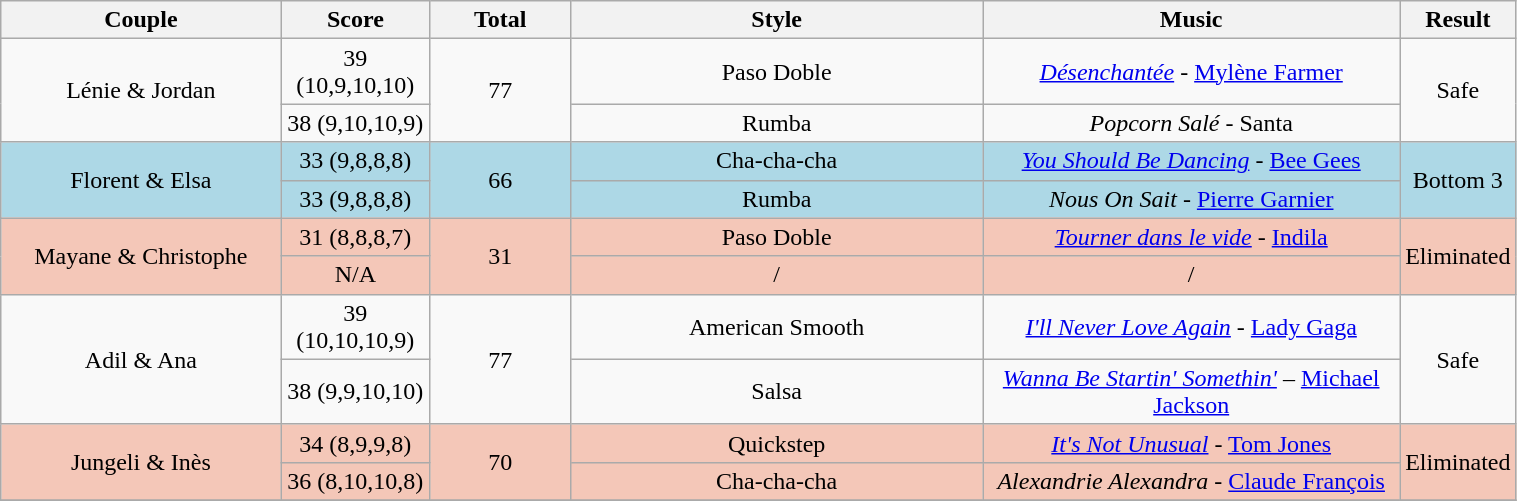<table class="wikitable" style="width:80%; text-align:center;">
<tr>
<th style="width:20%;">Couple</th>
<th style="width:10%;">Score</th>
<th style="width:10%;">Total</th>
<th style="width:30%;">Style</th>
<th style="width:60%;">Music</th>
<th style="width:60%;">Result</th>
</tr>
<tr>
<td rowspan=2>Lénie & Jordan</td>
<td style="text-align:center;">39 (10,9,10,10)</td>
<td rowspan="2" style="text-align:center;">77</td>
<td style="text-align:center;">Paso Doble</td>
<td style="text-align:center;"><em><a href='#'>Désenchantée</a></em> - <a href='#'>Mylène Farmer</a></td>
<td rowspan="2" style="text-align:center;">Safe</td>
</tr>
<tr>
<td style="text-align:center;">38 (9,10,10,9)</td>
<td style="text-align:center;">Rumba</td>
<td><em>Popcorn Salé</em> - Santa</td>
</tr>
<tr style="background:lightblue">
<td rowspan=2>Florent & Elsa</td>
<td style="text-align:center;">33 (9,8,8,8)</td>
<td rowspan="2">66</td>
<td style="text-align:center;">Cha-cha-cha</td>
<td><a href='#'><em>You Should Be Dancing</em></a> - <a href='#'>Bee Gees</a></td>
<td rowspan="2" style="text-align:center;">Bottom 3</td>
</tr>
<tr style="background:lightblue">
<td style="text-align:center;">33 (9,8,8,8)</td>
<td style="text-align:center;">Rumba</td>
<td><em>Nous On Sait</em> - <a href='#'>Pierre Garnier</a></td>
</tr>
<tr style="background:#f4c7b8;">
<td rowspan=2>Mayane & Christophe</td>
<td style="text-align:center;">31 (8,8,8,7)</td>
<td rowspan="2">31</td>
<td style="text-align:center;">Paso Doble</td>
<td><a href='#'><em>Tourner dans le vide</em></a> - <a href='#'>Indila</a></td>
<td rowspan="2" style="text-align:center;">Eliminated</td>
</tr>
<tr style="background:#f4c7b8;">
<td style="text-align:center;">N/A</td>
<td style="text-align:center;">/</td>
<td>/</td>
</tr>
<tr>
<td rowspan=2>Adil & Ana</td>
<td style="text-align:center;">39 (10,10,10,9)</td>
<td rowspan="2">77</td>
<td style="text-align:center;">American Smooth</td>
<td><a href='#'><em>I'll Never Love Again</em></a> - <a href='#'>Lady Gaga</a></td>
<td rowspan="2" style="text-align:center;">Safe</td>
</tr>
<tr>
<td style="text-align:center;">38 (9,9,10,10)</td>
<td style="text-align:center;">Salsa</td>
<td><em><a href='#'>Wanna Be Startin' Somethin'</a></em> – <a href='#'>Michael Jackson</a></td>
</tr>
<tr style="background:#f4c7b8;">
<td rowspan=2>Jungeli & Inès</td>
<td style="text-align:center;">34 (8,9,9,8)</td>
<td rowspan="2">70</td>
<td style="text-align:center;">Quickstep</td>
<td><em><a href='#'>It's Not Unusual</a></em> - <a href='#'>Tom Jones</a></td>
<td rowspan="2" style="text-align:center;">Eliminated</td>
</tr>
<tr style="background:#f4c7b8;">
<td style="text-align:center;">36 (8,10,10,8)</td>
<td style="text-align:center;">Cha-cha-cha</td>
<td><em>Alexandrie Alexandra</em> - <a href='#'>Claude François</a></td>
</tr>
<tr>
</tr>
</table>
